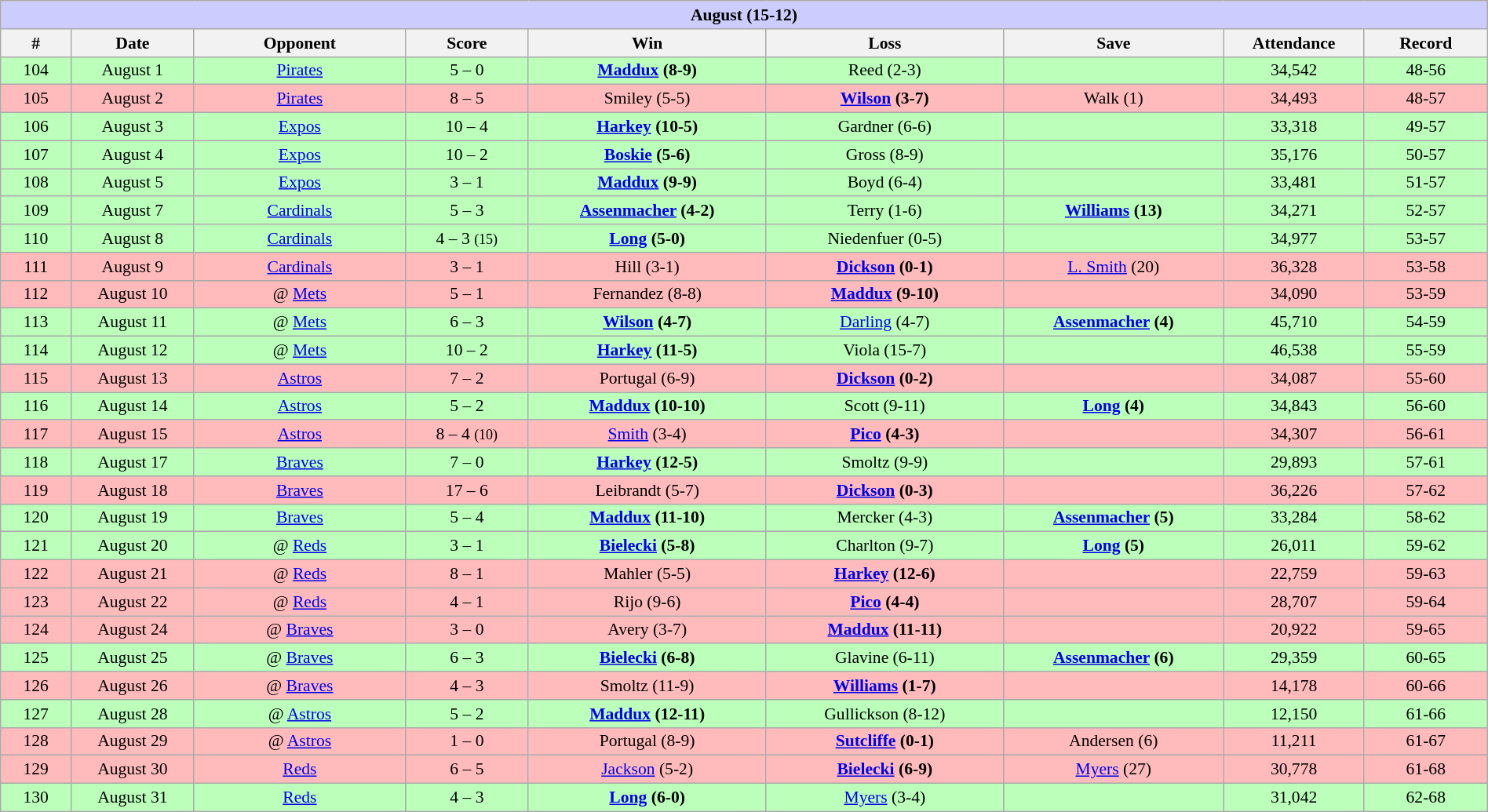<table class="wikitable collapsible collapsed" style="width:100%; font-size:.9em; margin:0;">
<tr>
<th colspan="9" style="background-color:#ccf;">August (15-12)</th>
</tr>
<tr>
<th bgcolor="#DDDDFF" width="4%">#</th>
<th bgcolor="#DDDDFF" width="7%">Date</th>
<th bgcolor="#DDDDFF" width="12%">Opponent</th>
<th bgcolor="#DDDDFF" width="7%">Score</th>
<th bgcolor="#DDDDFF" width="13.5%">Win</th>
<th bgcolor="#DDDDFF" width="13.5%">Loss</th>
<th bgcolor="#DDDDFF" width="12.5%">Save</th>
<th bgcolor="#DDDDFF" width="8%">Attendance</th>
<th bgcolor="#DDDDFF" width="7%">Record</th>
</tr>
<tr align="center" bgcolor="bbffbb">
<td>104</td>
<td>August 1</td>
<td><a href='#'>Pirates</a></td>
<td>5 – 0</td>
<td><strong><a href='#'>Maddux</a> (8-9)</strong></td>
<td>Reed (2-3)</td>
<td></td>
<td>34,542</td>
<td>48-56</td>
</tr>
<tr align="center" bgcolor="ffbbbb">
<td>105</td>
<td>August 2</td>
<td><a href='#'>Pirates</a></td>
<td>8 – 5</td>
<td>Smiley (5-5)</td>
<td><strong><a href='#'>Wilson</a> (3-7)</strong></td>
<td>Walk (1)</td>
<td>34,493</td>
<td>48-57</td>
</tr>
<tr align="center" bgcolor="bbffbb">
<td>106</td>
<td>August 3</td>
<td><a href='#'>Expos</a></td>
<td>10 – 4</td>
<td><strong><a href='#'>Harkey</a> (10-5)</strong></td>
<td>Gardner (6-6)</td>
<td></td>
<td>33,318</td>
<td>49-57</td>
</tr>
<tr align="center" bgcolor="bbffbb">
<td>107</td>
<td>August 4</td>
<td><a href='#'>Expos</a></td>
<td>10 – 2</td>
<td><strong><a href='#'>Boskie</a> (5-6)</strong></td>
<td>Gross (8-9)</td>
<td></td>
<td>35,176</td>
<td>50-57</td>
</tr>
<tr align="center" bgcolor="bbffbb">
<td>108</td>
<td>August 5</td>
<td><a href='#'>Expos</a></td>
<td>3 – 1</td>
<td><strong><a href='#'>Maddux</a> (9-9)</strong></td>
<td>Boyd (6-4)</td>
<td></td>
<td>33,481</td>
<td>51-57</td>
</tr>
<tr align="center" bgcolor="bbffbb">
<td>109</td>
<td>August 7</td>
<td><a href='#'>Cardinals</a></td>
<td>5 – 3</td>
<td><strong><a href='#'>Assenmacher</a> (4-2)</strong></td>
<td>Terry (1-6)</td>
<td><strong><a href='#'>Williams</a> (13)</strong></td>
<td>34,271</td>
<td>52-57</td>
</tr>
<tr align="center" bgcolor="bbffbb">
<td>110</td>
<td>August 8</td>
<td><a href='#'>Cardinals</a></td>
<td>4 – 3 <small>(15)</small></td>
<td><strong><a href='#'>Long</a> (5-0)</strong></td>
<td>Niedenfuer (0-5)</td>
<td></td>
<td>34,977</td>
<td>53-57</td>
</tr>
<tr align="center" bgcolor="ffbbbb">
<td>111</td>
<td>August 9</td>
<td><a href='#'>Cardinals</a></td>
<td>3 – 1</td>
<td>Hill (3-1)</td>
<td><strong><a href='#'>Dickson</a> (0-1)</strong></td>
<td><a href='#'>L. Smith</a> (20)</td>
<td>36,328</td>
<td>53-58</td>
</tr>
<tr align="center" bgcolor="ffbbbb">
<td>112</td>
<td>August 10</td>
<td>@ <a href='#'>Mets</a></td>
<td>5 – 1</td>
<td>Fernandez (8-8)</td>
<td><strong><a href='#'>Maddux</a> (9-10)</strong></td>
<td></td>
<td>34,090</td>
<td>53-59</td>
</tr>
<tr align="center" bgcolor="bbffbb">
<td>113</td>
<td>August 11</td>
<td>@ <a href='#'>Mets</a></td>
<td>6 – 3</td>
<td><strong><a href='#'>Wilson</a> (4-7)</strong></td>
<td><a href='#'>Darling</a> (4-7)</td>
<td><strong><a href='#'>Assenmacher</a> (4)</strong></td>
<td>45,710</td>
<td>54-59</td>
</tr>
<tr align="center" bgcolor="bbffbb">
<td>114</td>
<td>August 12</td>
<td>@ <a href='#'>Mets</a></td>
<td>10 – 2</td>
<td><strong><a href='#'>Harkey</a> (11-5)</strong></td>
<td>Viola (15-7)</td>
<td></td>
<td>46,538</td>
<td>55-59</td>
</tr>
<tr align="center" bgcolor="ffbbbb">
<td>115</td>
<td>August 13</td>
<td><a href='#'>Astros</a></td>
<td>7 – 2</td>
<td>Portugal (6-9)</td>
<td><strong><a href='#'>Dickson</a> (0-2)</strong></td>
<td></td>
<td>34,087</td>
<td>55-60</td>
</tr>
<tr align="center" bgcolor="bbffbb">
<td>116</td>
<td>August 14</td>
<td><a href='#'>Astros</a></td>
<td>5 – 2</td>
<td><strong><a href='#'>Maddux</a> (10-10)</strong></td>
<td>Scott (9-11)</td>
<td><strong><a href='#'>Long</a> (4)</strong></td>
<td>34,843</td>
<td>56-60</td>
</tr>
<tr align="center" bgcolor="ffbbbb">
<td>117</td>
<td>August 15</td>
<td><a href='#'>Astros</a></td>
<td>8 – 4 <small>(10)</small></td>
<td><a href='#'>Smith</a> (3-4)</td>
<td><strong><a href='#'>Pico</a> (4-3)</strong></td>
<td></td>
<td>34,307</td>
<td>56-61</td>
</tr>
<tr align="center" bgcolor="bbffbb">
<td>118</td>
<td>August 17</td>
<td><a href='#'>Braves</a></td>
<td>7 – 0</td>
<td><strong><a href='#'>Harkey</a> (12-5)</strong></td>
<td>Smoltz (9-9)</td>
<td></td>
<td>29,893</td>
<td>57-61</td>
</tr>
<tr align="center" bgcolor="ffbbbb">
<td>119</td>
<td>August 18</td>
<td><a href='#'>Braves</a></td>
<td>17 – 6</td>
<td>Leibrandt (5-7)</td>
<td><strong><a href='#'>Dickson</a> (0-3)</strong></td>
<td></td>
<td>36,226</td>
<td>57-62</td>
</tr>
<tr align="center" bgcolor="bbffbb">
<td>120</td>
<td>August 19</td>
<td><a href='#'>Braves</a></td>
<td>5 – 4</td>
<td><strong><a href='#'>Maddux</a> (11-10)</strong></td>
<td>Mercker (4-3)</td>
<td><strong><a href='#'>Assenmacher</a> (5)</strong></td>
<td>33,284</td>
<td>58-62</td>
</tr>
<tr align="center" bgcolor="bbffbb">
<td>121</td>
<td>August 20</td>
<td>@ <a href='#'>Reds</a></td>
<td>3 – 1</td>
<td><strong><a href='#'>Bielecki</a> (5-8)</strong></td>
<td>Charlton (9-7)</td>
<td><strong><a href='#'>Long</a> (5)</strong></td>
<td>26,011</td>
<td>59-62</td>
</tr>
<tr align="center" bgcolor="ffbbbb">
<td>122</td>
<td>August 21</td>
<td>@ <a href='#'>Reds</a></td>
<td>8 – 1</td>
<td>Mahler (5-5)</td>
<td><strong><a href='#'>Harkey</a> (12-6)</strong></td>
<td></td>
<td>22,759</td>
<td>59-63</td>
</tr>
<tr align="center" bgcolor="ffbbbb">
<td>123</td>
<td>August 22</td>
<td>@ <a href='#'>Reds</a></td>
<td>4 – 1</td>
<td>Rijo (9-6)</td>
<td><strong><a href='#'>Pico</a> (4-4)</strong></td>
<td></td>
<td>28,707</td>
<td>59-64</td>
</tr>
<tr align="center" bgcolor="ffbbbb">
<td>124</td>
<td>August 24</td>
<td>@ <a href='#'>Braves</a></td>
<td>3 – 0</td>
<td>Avery (3-7)</td>
<td><strong><a href='#'>Maddux</a> (11-11)</strong></td>
<td></td>
<td>20,922</td>
<td>59-65</td>
</tr>
<tr align="center" bgcolor="bbffbb">
<td>125</td>
<td>August 25</td>
<td>@ <a href='#'>Braves</a></td>
<td>6 – 3</td>
<td><strong><a href='#'>Bielecki</a> (6-8)</strong></td>
<td>Glavine (6-11)</td>
<td><strong><a href='#'>Assenmacher</a> (6)</strong></td>
<td>29,359</td>
<td>60-65</td>
</tr>
<tr align="center" bgcolor="ffbbbb">
<td>126</td>
<td>August 26</td>
<td>@ <a href='#'>Braves</a></td>
<td>4 – 3</td>
<td>Smoltz (11-9)</td>
<td><strong><a href='#'>Williams</a> (1-7)</strong></td>
<td></td>
<td>14,178</td>
<td>60-66</td>
</tr>
<tr align="center" bgcolor="bbffbb">
<td>127</td>
<td>August 28</td>
<td>@ <a href='#'>Astros</a></td>
<td>5 – 2</td>
<td><strong><a href='#'>Maddux</a> (12-11)</strong></td>
<td>Gullickson (8-12)</td>
<td></td>
<td>12,150</td>
<td>61-66</td>
</tr>
<tr align="center" bgcolor="ffbbbb">
<td>128</td>
<td>August 29</td>
<td>@ <a href='#'>Astros</a></td>
<td>1 – 0</td>
<td>Portugal (8-9)</td>
<td><strong><a href='#'>Sutcliffe</a> (0-1)</strong></td>
<td>Andersen (6)</td>
<td>11,211</td>
<td>61-67</td>
</tr>
<tr align="center" bgcolor="ffbbbb">
<td>129</td>
<td>August 30</td>
<td><a href='#'>Reds</a></td>
<td>6 – 5</td>
<td><a href='#'>Jackson</a> (5-2)</td>
<td><strong><a href='#'>Bielecki</a> (6-9)</strong></td>
<td><a href='#'>Myers</a> (27)</td>
<td>30,778</td>
<td>61-68</td>
</tr>
<tr align="center" bgcolor="bbffbb">
<td>130</td>
<td>August 31</td>
<td><a href='#'>Reds</a></td>
<td>4 – 3</td>
<td><strong><a href='#'>Long</a> (6-0)</strong></td>
<td><a href='#'>Myers</a> (3-4)</td>
<td></td>
<td>31,042</td>
<td>62-68</td>
</tr>
</table>
